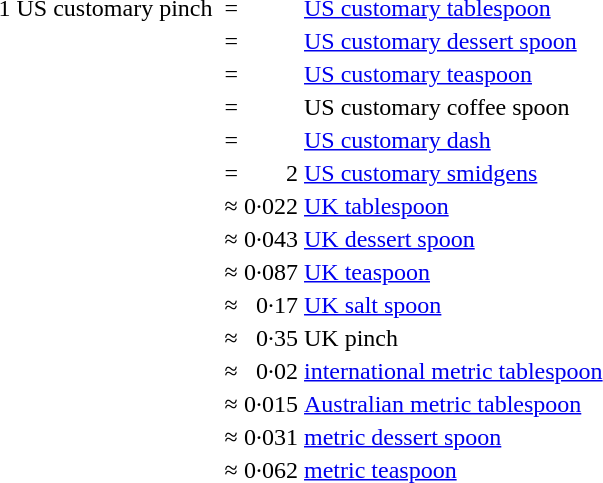<table>
<tr>
<td>1 US customary pinch </td>
<td>=</td>
<td align=right></td>
<td><a href='#'>US customary tablespoon</a></td>
</tr>
<tr>
<td></td>
<td>=</td>
<td align=right></td>
<td><a href='#'>US customary dessert spoon</a></td>
</tr>
<tr>
<td></td>
<td>=</td>
<td align=right></td>
<td><a href='#'>US customary teaspoon</a></td>
</tr>
<tr>
<td></td>
<td>=</td>
<td align=right></td>
<td>US customary coffee spoon</td>
</tr>
<tr>
<td></td>
<td>=</td>
<td align=right></td>
<td><a href='#'>US customary dash</a></td>
</tr>
<tr>
<td></td>
<td>=</td>
<td align=right>2</td>
<td><a href='#'>US customary smidgens</a></td>
</tr>
<tr>
<td></td>
<td>≈</td>
<td align=right>0·022</td>
<td><a href='#'>UK tablespoon</a></td>
</tr>
<tr>
<td></td>
<td>≈</td>
<td align=right>0·043</td>
<td><a href='#'>UK dessert spoon</a></td>
</tr>
<tr>
<td></td>
<td>≈</td>
<td align=right>0·087</td>
<td><a href='#'>UK teaspoon</a></td>
</tr>
<tr>
<td></td>
<td>≈</td>
<td align=right>0·17</td>
<td><a href='#'>UK salt spoon</a></td>
</tr>
<tr>
<td></td>
<td>≈</td>
<td align=right>0·35</td>
<td>UK pinch</td>
</tr>
<tr>
<td></td>
<td>≈</td>
<td align=right>0·02</td>
<td><a href='#'>international metric tablespoon</a></td>
</tr>
<tr>
<td></td>
<td>≈</td>
<td align=right>0·015</td>
<td><a href='#'>Australian metric tablespoon</a></td>
</tr>
<tr>
<td></td>
<td>≈</td>
<td align=right>0·031</td>
<td><a href='#'>metric dessert spoon</a></td>
</tr>
<tr>
<td></td>
<td>≈</td>
<td align=right>0·062</td>
<td><a href='#'>metric teaspoon</a></td>
</tr>
</table>
